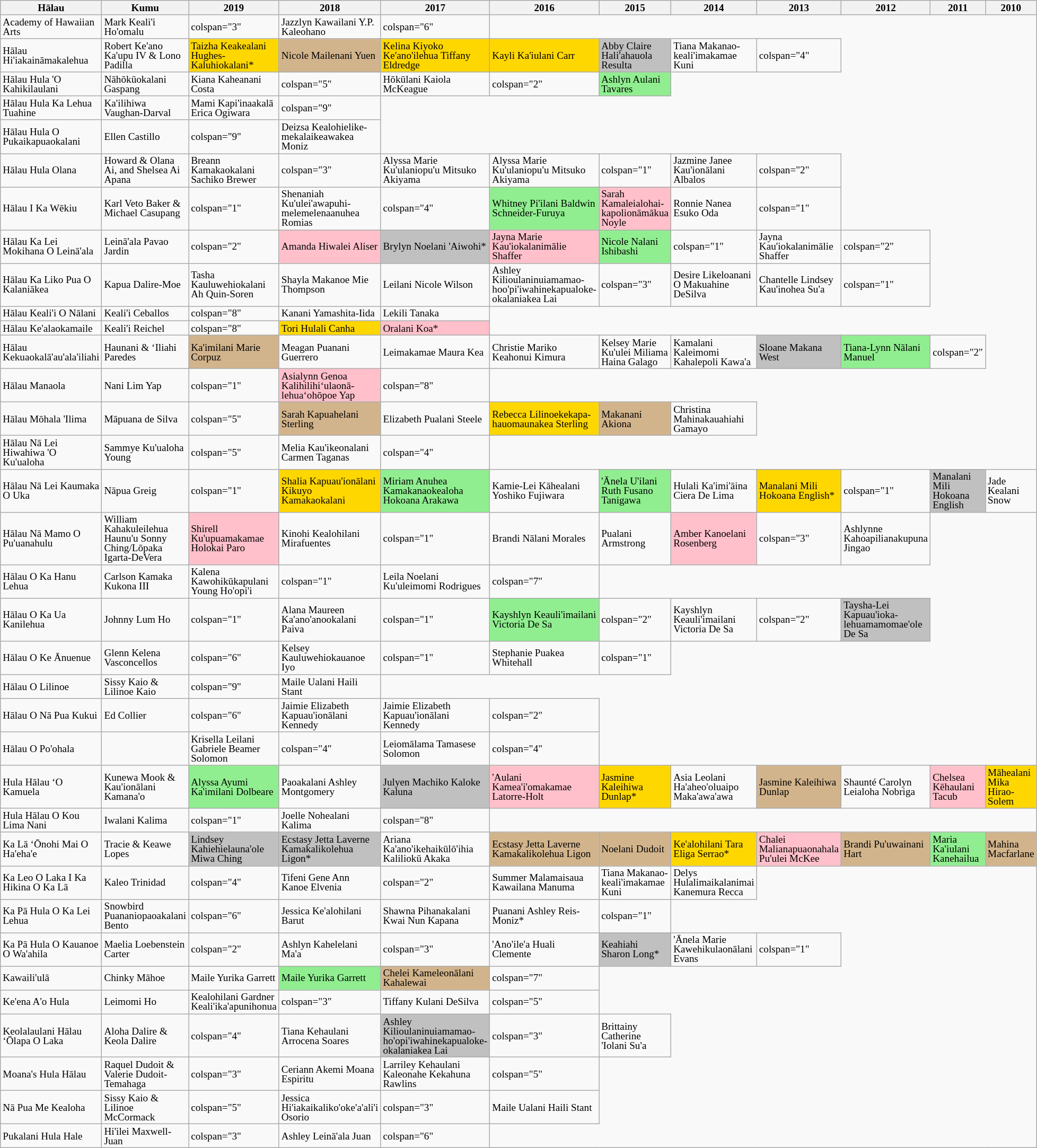<table class="wikitable collapsible collapsed" style="margin:left; font-size:80%; line-height:12px;">
<tr>
<th>Hālau</th>
<th>Kumu</th>
<th>2019</th>
<th>2018</th>
<th>2017</th>
<th>2016</th>
<th>2015</th>
<th>2014</th>
<th>2013</th>
<th>2012</th>
<th>2011</th>
<th>2010</th>
</tr>
<tr>
<td>Academy of Hawaiian Arts</td>
<td>Mark Keali'i Ho'omalu</td>
<td>colspan="3"</td>
<td>Jazzlyn Kawailani Y.P. Kaleohano</td>
<td>colspan="6"</td>
</tr>
<tr>
<td>Hālau Hi'iakaināmakalehua</td>
<td>Robert Ke'ano Ka'upu IV & Lono Padilla</td>
<td style="background:gold;">Taizha Keakealani Hughes-Kaluhiokalani*</td>
<td style="background:tan;">Nicole Mailenani Yuen</td>
<td style="background:gold;">Kelina Kiyoko Ke'ano'ilehua Tiffany Eldredge</td>
<td style="background:gold;">Kayli Ka'iulani Carr</td>
<td style="background:silver;">Abby Claire Hali'ahauola Resulta</td>
<td>Tiana Makanao-keali'imakamae Kuni</td>
<td>colspan="4"</td>
</tr>
<tr>
<td>Hālau Hula 'O Kahikilaulani</td>
<td>Nāhōkūokalani Gaspang</td>
<td>Kiana Kaheanani Costa</td>
<td>colspan="5"</td>
<td>Hōkūlani Kaiola McKeague</td>
<td>colspan="2"</td>
<td style="background:lightgreen;">Ashlyn Aulani Tavares</td>
</tr>
<tr>
<td>Hālau Hula Ka Lehua Tuahine</td>
<td>Ka'ilihiwa Vaughan-Darval</td>
<td>Mami Kapi'inaakalā Erica Ogiwara</td>
<td>colspan="9"</td>
</tr>
<tr>
<td>Hālau Hula O Pukaikapuaokalani</td>
<td>Ellen Castillo</td>
<td>colspan="9"</td>
<td>Deizsa Kealohielike-mekalaikeawakea Moniz</td>
</tr>
<tr>
<td>Hālau Hula Olana</td>
<td>Howard & Olana Ai, and Shelsea Ai Apana</td>
<td>Breann Kamakaokalani Sachiko Brewer</td>
<td>colspan="3"</td>
<td>Alyssa Marie Ku'ulaniopu'u Mitsuko Akiyama</td>
<td>Alyssa Marie Ku'ulaniopu'u Mitsuko Akiyama</td>
<td>colspan="1"</td>
<td>Jazmine Janee Kau'ionālani Albalos</td>
<td>colspan="2"</td>
</tr>
<tr>
<td>Hālau I Ka Wēkiu</td>
<td>Karl Veto Baker & Michael Casupang</td>
<td>colspan="1"</td>
<td>Shenaniah Ku'ulei'awapuhi-melemelenaanuhea Romias</td>
<td>colspan="4"</td>
<td style="background:lightgreen;">Whitney Pi'ilani Baldwin Schneider-Furuya</td>
<td style="background:pink;">Sarah Kamaleialohai-kapolionāmākua Noyle</td>
<td>Ronnie Nanea Esuko Oda</td>
<td>colspan="1"</td>
</tr>
<tr>
<td>Hālau Ka Lei Mokihana O Leinā'ala</td>
<td>Leinā'ala Pavao Jardin</td>
<td>colspan="2"</td>
<td style="background:pink;">Amanda Hiwalei Aliser</td>
<td style="background:silver;">Brylyn Noelani 'Aiwohi*</td>
<td style="background:pink;">Jayna Marie Kau'iokalanimālie Shaffer</td>
<td style="background:lightgreen;">Nicole Nalani Ishibashi</td>
<td>colspan="1"</td>
<td>Jayna Kau'iokalanimālie Shaffer</td>
<td>colspan="2"</td>
</tr>
<tr>
<td>Hālau Ka Liko Pua O Kalaniākea</td>
<td>Kapua Dalire-Moe</td>
<td>Tasha Kauluwehiokalani Ah Quin-Soren</td>
<td>Shayla Makanoe Mie Thompson</td>
<td>Leilani Nicole Wilson</td>
<td>Ashley Kilioulaninuiamamao-hoo'pi'iwahinekapualoke-okalaniakea Lai</td>
<td>colspan="3"</td>
<td>Desire Likeloanani O Makuahine DeSilva</td>
<td>Chantelle Lindsey Kau'inohea Su'a</td>
<td>colspan="1"</td>
</tr>
<tr>
<td>Hālau Keali'i O Nālani</td>
<td>Keali'i Ceballos</td>
<td>colspan="8"</td>
<td>Kanani Yamashita-Iida</td>
<td>Lekili Tanaka</td>
</tr>
<tr>
<td>Hālau Ke'alaokamaile</td>
<td>Keali'i Reichel</td>
<td>colspan="8"</td>
<td style="background:gold;">Tori Hulali Canha</td>
<td style="background:pink;">Oralani Koa*</td>
</tr>
<tr>
<td>Hālau Kekuaokalā'au'ala'iliahi</td>
<td>Haunani & ‘Iliahi Paredes</td>
<td style="background:tan;">Ka'imilani Marie Corpuz</td>
<td>Meagan Puanani Guerrero</td>
<td>Leimakamae Maura Kea</td>
<td>Christie Mariko Keahonui Kimura</td>
<td>Kelsey Marie Ku'ulei Miliama Haina Galago</td>
<td>Kamalani Kaleimomi Kahalepoli Kawa'a</td>
<td style="background:silver;">Sloane Makana West</td>
<td style="background:lightgreen;">Tiana-Lynn Nālani Manuel</td>
<td>colspan="2"</td>
</tr>
<tr>
<td>Hālau Manaola</td>
<td>Nani Lim Yap</td>
<td>colspan="1"</td>
<td style="background:pink;">Asialynn Genoa Kalihilihi‘ulaonā-lehua‘ohōpoe Yap</td>
<td>colspan="8"</td>
</tr>
<tr>
<td>Hālau Mōhala 'Ilima</td>
<td>Māpuana de Silva</td>
<td>colspan="5"</td>
<td style="background:tan;">Sarah Kapuahelani Sterling</td>
<td>Elizabeth Pualani Steele</td>
<td style="background:gold;">Rebecca Lilinoekekapa-hauomaunakea Sterling</td>
<td style="background:tan;">Makanani Akiona</td>
<td>Christina Mahinakauahiahi Gamayo</td>
</tr>
<tr>
<td>Hālau Nā Lei Hiwahiwa 'O Ku'ualoha</td>
<td>Sammye Ku'ualoha Young</td>
<td>colspan="5"</td>
<td>Melia Kau'ikeonalani Carmen Taganas</td>
<td>colspan="4"</td>
</tr>
<tr>
<td>Hālau Nā Lei Kaumaka O Uka</td>
<td>Nāpua Greig</td>
<td>colspan="1"</td>
<td style="background:gold;">Shalia Kapuau'ionālani Kikuyo Kamakaokalani</td>
<td style="background:lightgreen;">Miriam Anuhea Kamakanaokealoha Hokoana Arakawa</td>
<td>Kamie-Lei Kāhealani Yoshiko Fujiwara</td>
<td style="background:lightgreen;">'Ānela U'ilani Ruth Fusano Tanigawa</td>
<td>Hulali Ka'imi'āina Ciera De Lima</td>
<td style="background:gold;">Manalani Mili Hokoana English*</td>
<td>colspan="1"</td>
<td style="background:silver;">Manalani Mili Hokoana English</td>
<td>Jade Kealani Snow</td>
</tr>
<tr>
<td>Hālau Nā Mamo O Pu'uanahulu</td>
<td>William Kahakuleilehua Haunu'u Sonny Ching/Lōpaka Igarta-DeVera</td>
<td style="background:pink;">Shirell Ku'upuamakamae Holokai Paro</td>
<td>Kinohi Kealohilani Mirafuentes</td>
<td>colspan="1"</td>
<td>Brandi Nālani Morales</td>
<td>Pualani Armstrong</td>
<td style="background:pink;">Amber Kanoelani Rosenberg</td>
<td>colspan="3"</td>
<td>Ashlynne Kahoapilianakupuna Jingao</td>
</tr>
<tr>
<td>Hālau O Ka Hanu Lehua</td>
<td>Carlson Kamaka Kukona III</td>
<td>Kalena Kawohikūkapulani Young Ho'opi'i</td>
<td>colspan="1"</td>
<td>Leila Noelani Ku'uleimomi Rodrigues</td>
<td>colspan="7"</td>
</tr>
<tr>
<td>Hālau O Ka Ua Kanilehua</td>
<td>Johnny Lum Ho</td>
<td>colspan="1"</td>
<td>Alana Maureen Ka'ano'anookalani Paiva</td>
<td>colspan="1"</td>
<td style="background:lightgreen;">Kayshlyn Keauli'imailani Victoria De Sa</td>
<td>colspan="2"</td>
<td>Kayshlyn Keauli'imailani Victoria De Sa</td>
<td>colspan="2"</td>
<td style="background:silver;">Taysha-Lei Kapuau'ioka-lehuamamomae'ole De Sa</td>
</tr>
<tr>
<td>Hālau O Ke Ānuenue</td>
<td>Glenn Kelena Vasconcellos</td>
<td>colspan="6"</td>
<td>Kelsey Kauluwehiokauanoe Iyo</td>
<td>colspan="1"</td>
<td>Stephanie Puakea Whitehall</td>
<td>colspan="1"</td>
</tr>
<tr>
<td>Hālau O Lilinoe</td>
<td>Sissy Kaio & Lilinoe Kaio</td>
<td>colspan="9"</td>
<td>Maile Ualani Haili Stant</td>
</tr>
<tr>
<td>Hālau O Nā Pua Kukui</td>
<td>Ed Collier</td>
<td>colspan="6"</td>
<td>Jaimie Elizabeth Kapuau'ionālani Kennedy</td>
<td>Jaimie Elizabeth Kapuau'ionālani Kennedy</td>
<td>colspan="2"</td>
</tr>
<tr>
<td>Hālau O Po'ohala</td>
<td Hulali Solomon-Covington></td>
<td>Krisella Leilani Gabriele Beamer Solomon</td>
<td>colspan="4"</td>
<td>Leiomālama Tamasese Solomon</td>
<td>colspan="4"</td>
</tr>
<tr>
<td>Hula Hālau ‘O Kamuela</td>
<td>Kunewa Mook & Kau'ionālani Kamana'o</td>
<td style="background:lightgreen;">Alyssa Ayumi Ka'imilani Dolbeare</td>
<td>Paoakalani Ashley Montgomery</td>
<td style="background:silver;">Julyen Machiko Kaloke Kaluna</td>
<td style="background:pink;">'Aulani Kamea'i'omakamae Latorre-Holt</td>
<td style="background:gold;">Jasmine Kaleihiwa Dunlap*</td>
<td>Asia Leolani Ha'aheo'oluaipo Maka'awa'awa</td>
<td style="background:tan;">Jasmine Kaleihiwa Dunlap</td>
<td>Shaunté Carolyn Leialoha Nobriga</td>
<td style="background:pink;">Chelsea Kēhaulani Tacub</td>
<td style="background:gold;">Māhealani Mika Hirao-Solem</td>
</tr>
<tr>
<td>Hula Hālau O Kou Lima Nani</td>
<td>Iwalani Kalima</td>
<td>colspan="1"</td>
<td>Joelle Nohealani Kalima</td>
<td>colspan="8"</td>
</tr>
<tr>
<td>Ka Lā ‘Ōnohi Mai O Ha'eha'e</td>
<td>Tracie & Keawe Lopes</td>
<td style="background:silver;">Lindsey Kahiehielauna'ole Miwa Ching</td>
<td style="background:silver;">Ecstasy Jetta Laverne Kamakalikolehua Ligon*</td>
<td>Ariana Ka'ano'ikehaikūlō'ihia Kaliliokū Akaka</td>
<td style="background:tan;">Ecstasy Jetta Laverne Kamakalikolehua Ligon</td>
<td style="background:tan;">Noelani Dudoit</td>
<td style="background:gold;">Ke'alohilani Tara Eliga Serrao*</td>
<td style="background:pink;">Chalei Malianapuaonahala Pu'ulei McKee</td>
<td style="background:tan;">Brandi Pu'uwainani Hart</td>
<td style="background:lightgreen;">Maria Ka'iulani Kanehailua</td>
<td style="background:tan;">Mahina Macfarlane</td>
</tr>
<tr>
<td>Ka Leo O Laka I Ka Hikina O Ka Lā</td>
<td>Kaleo Trinidad</td>
<td>colspan="4"</td>
<td>Tifeni Gene Ann Kanoe Elvenia</td>
<td>colspan="2"</td>
<td>Summer Malamaisaua Kawailana Manuma</td>
<td>Tiana Makanao-keali'imakamae Kuni</td>
<td>Delys Hulalimaikalanimai Kanemura Recca</td>
</tr>
<tr>
<td>Ka Pā Hula O Ka Lei Lehua</td>
<td>Snowbird Puananiopaoakalani Bento</td>
<td>colspan="6"</td>
<td>Jessica Ke'alohilani Barut</td>
<td>Shawna Pihanakalani Kwai Nun Kapana</td>
<td>Puanani Ashley Reis-Moniz*</td>
<td>colspan="1"</td>
</tr>
<tr>
<td>Ka Pā Hula O Kauanoe O Wa'ahila</td>
<td>Maelia Loebenstein Carter</td>
<td>colspan="2"</td>
<td>Ashlyn Kahelelani Ma'a</td>
<td>colspan="3"</td>
<td>'Ano'ile'a Huali Clemente</td>
<td style="background:silver;">Keahiahi Sharon Long*</td>
<td>'Ānela Marie Kawehikulaonālani Evans</td>
<td>colspan="1"</td>
</tr>
<tr>
<td>Kawaili'ulā</td>
<td>Chinky Māhoe</td>
<td>Maile Yurika Garrett</td>
<td style="background:lightgreen;">Maile Yurika Garrett</td>
<td style="background:tan;">Chelei Kameleonālani Kahalewai</td>
<td>colspan="7"</td>
</tr>
<tr>
<td>Ke'ena A'o Hula</td>
<td>Leimomi Ho</td>
<td>Kealohilani Gardner Keali'ika'apunihonua</td>
<td>colspan="3"</td>
<td>Tiffany Kulani DeSilva</td>
<td>colspan="5"</td>
</tr>
<tr>
<td>Keolalaulani Hālau ‘Ōlapa O Laka</td>
<td>Aloha Dalire & Keola Dalire</td>
<td>colspan="4"</td>
<td>Tiana Kehaulani Arrocena Soares</td>
<td style="background:silver;">Ashley Kilioulaninuiamamao-ho'opi'iwahinekapualoke-okalaniakea Lai</td>
<td>colspan="3"</td>
<td>Brittainy Catherine 'Iolani Su'a</td>
</tr>
<tr>
<td>Moana's Hula Hālau</td>
<td>Raquel Dudoit & Valerie Dudoit-Temahaga</td>
<td>colspan="3"</td>
<td>Ceriann Akemi Moana Espiritu</td>
<td>Larriley Kehaulani Kaleonahe Kekahuna Rawlins</td>
<td>colspan="5"</td>
</tr>
<tr>
<td>Nā Pua Me Kealoha</td>
<td>Sissy Kaio & Lilinoe McCormack</td>
<td>colspan="5"</td>
<td>Jessica Hi'iakaikaliko'oke'a'ali'i Osorio</td>
<td>colspan="3"</td>
<td>Maile Ualani Haili Stant</td>
</tr>
<tr>
<td>Pukalani Hula Hale</td>
<td>Hi'ilei Maxwell-Juan</td>
<td>colspan="3"</td>
<td>Ashley Leinā'ala Juan</td>
<td>colspan="6"</td>
</tr>
</table>
